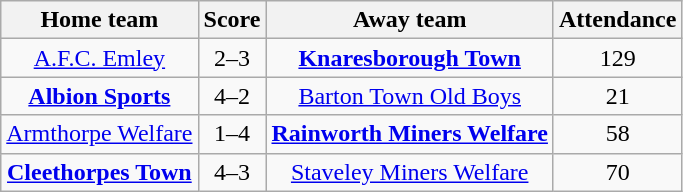<table class="wikitable" style="text-align: center">
<tr>
<th>Home team</th>
<th>Score</th>
<th>Away team</th>
<th>Attendance</th>
</tr>
<tr>
<td><a href='#'>A.F.C. Emley</a></td>
<td>2–3</td>
<td><strong><a href='#'>Knaresborough Town</a></strong></td>
<td>129</td>
</tr>
<tr>
<td><strong><a href='#'>Albion Sports</a></strong></td>
<td>4–2</td>
<td><a href='#'>Barton Town Old Boys</a></td>
<td>21</td>
</tr>
<tr>
<td><a href='#'>Armthorpe Welfare</a></td>
<td>1–4</td>
<td><strong><a href='#'>Rainworth Miners Welfare</a></strong></td>
<td>58</td>
</tr>
<tr>
<td><strong><a href='#'>Cleethorpes Town</a></strong></td>
<td>4–3</td>
<td><a href='#'>Staveley Miners Welfare</a></td>
<td>70</td>
</tr>
</table>
